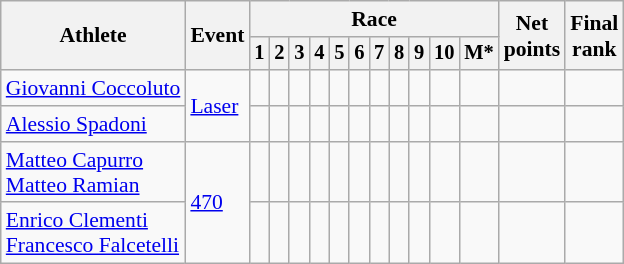<table class="wikitable" style="font-size:90%">
<tr>
<th rowspan="2">Athlete</th>
<th rowspan="2">Event</th>
<th colspan=11>Race</th>
<th rowspan=2>Net<br>points</th>
<th rowspan=2>Final<br>rank</th>
</tr>
<tr style="font-size:95%">
<th>1</th>
<th>2</th>
<th>3</th>
<th>4</th>
<th>5</th>
<th>6</th>
<th>7</th>
<th>8</th>
<th>9</th>
<th>10</th>
<th>M*</th>
</tr>
<tr align=center>
<td align=left><a href='#'>Giovanni Coccoluto</a></td>
<td align=left rowspan=2><a href='#'>Laser</a></td>
<td></td>
<td></td>
<td></td>
<td></td>
<td></td>
<td></td>
<td></td>
<td></td>
<td></td>
<td></td>
<td></td>
<td></td>
<td></td>
</tr>
<tr align=center>
<td align=left><a href='#'>Alessio Spadoni</a></td>
<td></td>
<td></td>
<td></td>
<td></td>
<td></td>
<td></td>
<td></td>
<td></td>
<td></td>
<td></td>
<td></td>
<td></td>
<td></td>
</tr>
<tr align=center>
<td align=left><a href='#'>Matteo Capurro</a><br><a href='#'>Matteo Ramian</a></td>
<td align=left rowspan=2><a href='#'>470</a></td>
<td></td>
<td></td>
<td></td>
<td></td>
<td></td>
<td></td>
<td></td>
<td></td>
<td></td>
<td></td>
<td></td>
<td></td>
<td></td>
</tr>
<tr align=center>
<td align=left><a href='#'>Enrico Clementi</a><br><a href='#'>Francesco Falcetelli</a></td>
<td></td>
<td></td>
<td></td>
<td></td>
<td></td>
<td></td>
<td></td>
<td></td>
<td></td>
<td></td>
<td></td>
<td></td>
<td></td>
</tr>
</table>
